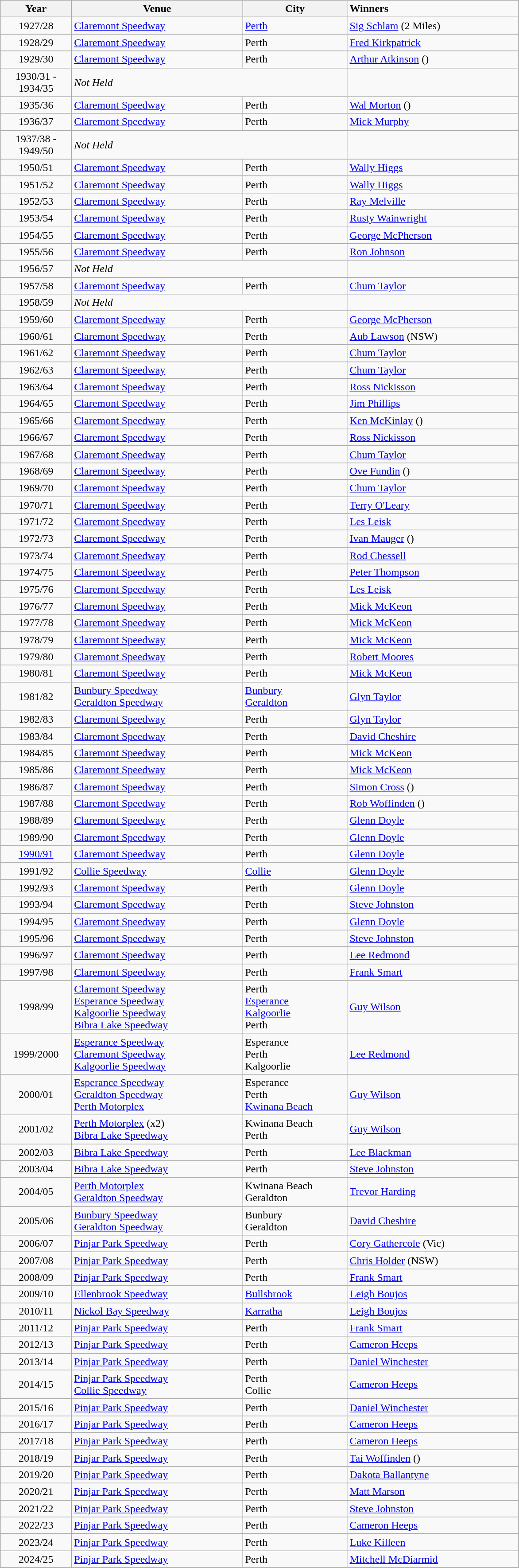<table class="wikitable">
<tr>
<th width=100>Year</th>
<th width=250>Venue</th>
<th width=150>City</th>
<td width=250 ><strong>Winners</strong></td>
</tr>
<tr>
<td align=center>1927/28</td>
<td><a href='#'>Claremont Speedway</a></td>
<td><a href='#'>Perth</a></td>
<td><a href='#'>Sig Schlam</a> (2 Miles)</td>
</tr>
<tr>
<td align=center>1928/29</td>
<td><a href='#'>Claremont Speedway</a></td>
<td>Perth</td>
<td><a href='#'>Fred Kirkpatrick</a></td>
</tr>
<tr>
<td align=center>1929/30</td>
<td><a href='#'>Claremont Speedway</a></td>
<td>Perth</td>
<td><a href='#'>Arthur Atkinson</a> ()</td>
</tr>
<tr>
<td align=center>1930/31 - 1934/35</td>
<td colspan=2><em>Not Held</em></td>
</tr>
<tr>
<td align=center>1935/36</td>
<td><a href='#'>Claremont Speedway</a></td>
<td>Perth</td>
<td><a href='#'>Wal Morton</a> ()</td>
</tr>
<tr>
<td align=center>1936/37</td>
<td><a href='#'>Claremont Speedway</a></td>
<td>Perth</td>
<td><a href='#'>Mick Murphy</a></td>
</tr>
<tr>
<td align=center>1937/38 - 1949/50</td>
<td colspan=2><em>Not Held</em></td>
</tr>
<tr>
<td align=center>1950/51</td>
<td><a href='#'>Claremont Speedway</a></td>
<td>Perth</td>
<td><a href='#'>Wally Higgs</a></td>
</tr>
<tr>
<td align=center>1951/52</td>
<td><a href='#'>Claremont Speedway</a></td>
<td>Perth</td>
<td><a href='#'>Wally Higgs</a></td>
</tr>
<tr>
<td align=center>1952/53</td>
<td><a href='#'>Claremont Speedway</a></td>
<td>Perth</td>
<td><a href='#'>Ray Melville</a></td>
</tr>
<tr>
<td align=center>1953/54</td>
<td><a href='#'>Claremont Speedway</a></td>
<td>Perth</td>
<td><a href='#'>Rusty Wainwright</a></td>
</tr>
<tr>
<td align=center>1954/55</td>
<td><a href='#'>Claremont Speedway</a></td>
<td>Perth</td>
<td><a href='#'>George McPherson</a></td>
</tr>
<tr>
<td align=center>1955/56</td>
<td><a href='#'>Claremont Speedway</a></td>
<td>Perth</td>
<td><a href='#'>Ron Johnson</a></td>
</tr>
<tr>
<td align=center>1956/57</td>
<td colspan=2><em>Not Held</em></td>
</tr>
<tr>
<td align=center>1957/58</td>
<td><a href='#'>Claremont Speedway</a></td>
<td>Perth</td>
<td><a href='#'>Chum Taylor</a></td>
</tr>
<tr>
<td align=center>1958/59</td>
<td colspan=2><em>Not Held</em></td>
</tr>
<tr>
<td align=center>1959/60</td>
<td><a href='#'>Claremont Speedway</a></td>
<td>Perth</td>
<td><a href='#'>George McPherson</a></td>
</tr>
<tr>
<td align=center>1960/61</td>
<td><a href='#'>Claremont Speedway</a></td>
<td>Perth</td>
<td><a href='#'>Aub Lawson</a> (NSW)</td>
</tr>
<tr>
<td align=center>1961/62</td>
<td><a href='#'>Claremont Speedway</a></td>
<td>Perth</td>
<td><a href='#'>Chum Taylor</a></td>
</tr>
<tr>
<td align=center>1962/63</td>
<td><a href='#'>Claremont Speedway</a></td>
<td>Perth</td>
<td><a href='#'>Chum Taylor</a></td>
</tr>
<tr>
<td align=center>1963/64</td>
<td><a href='#'>Claremont Speedway</a></td>
<td>Perth</td>
<td><a href='#'>Ross Nickisson</a></td>
</tr>
<tr>
<td align=center>1964/65</td>
<td><a href='#'>Claremont Speedway</a></td>
<td>Perth</td>
<td><a href='#'>Jim Phillips</a></td>
</tr>
<tr>
<td align=center>1965/66</td>
<td><a href='#'>Claremont Speedway</a></td>
<td>Perth</td>
<td><a href='#'>Ken McKinlay</a> ()</td>
</tr>
<tr>
<td align=center>1966/67</td>
<td><a href='#'>Claremont Speedway</a></td>
<td>Perth</td>
<td><a href='#'>Ross Nickisson</a></td>
</tr>
<tr>
<td align=center>1967/68</td>
<td><a href='#'>Claremont Speedway</a></td>
<td>Perth</td>
<td><a href='#'>Chum Taylor</a></td>
</tr>
<tr>
<td align=center>1968/69</td>
<td><a href='#'>Claremont Speedway</a></td>
<td>Perth</td>
<td><a href='#'>Ove Fundin</a> ()</td>
</tr>
<tr>
<td align=center>1969/70</td>
<td><a href='#'>Claremont Speedway</a></td>
<td>Perth</td>
<td><a href='#'>Chum Taylor</a></td>
</tr>
<tr>
<td align=center>1970/71</td>
<td><a href='#'>Claremont Speedway</a></td>
<td>Perth</td>
<td><a href='#'>Terry O'Leary</a></td>
</tr>
<tr>
<td align=center>1971/72</td>
<td><a href='#'>Claremont Speedway</a></td>
<td>Perth</td>
<td><a href='#'>Les Leisk</a></td>
</tr>
<tr>
<td align=center>1972/73</td>
<td><a href='#'>Claremont Speedway</a></td>
<td>Perth</td>
<td><a href='#'>Ivan Mauger</a> ()</td>
</tr>
<tr>
<td align=center>1973/74</td>
<td><a href='#'>Claremont Speedway</a></td>
<td>Perth</td>
<td><a href='#'>Rod Chessell</a></td>
</tr>
<tr>
<td align=center>1974/75</td>
<td><a href='#'>Claremont Speedway</a></td>
<td>Perth</td>
<td><a href='#'>Peter Thompson</a></td>
</tr>
<tr>
<td align=center>1975/76</td>
<td><a href='#'>Claremont Speedway</a></td>
<td>Perth</td>
<td><a href='#'>Les Leisk</a></td>
</tr>
<tr>
<td align=center>1976/77</td>
<td><a href='#'>Claremont Speedway</a></td>
<td>Perth</td>
<td><a href='#'>Mick McKeon</a></td>
</tr>
<tr>
<td align=center>1977/78</td>
<td><a href='#'>Claremont Speedway</a></td>
<td>Perth</td>
<td><a href='#'>Mick McKeon</a></td>
</tr>
<tr>
<td align=center>1978/79</td>
<td><a href='#'>Claremont Speedway</a></td>
<td>Perth</td>
<td><a href='#'>Mick McKeon</a></td>
</tr>
<tr>
<td align=center>1979/80</td>
<td><a href='#'>Claremont Speedway</a></td>
<td>Perth</td>
<td><a href='#'>Robert Moores</a></td>
</tr>
<tr>
<td align=center>1980/81</td>
<td><a href='#'>Claremont Speedway</a></td>
<td>Perth</td>
<td><a href='#'>Mick McKeon</a></td>
</tr>
<tr>
<td align=center>1981/82</td>
<td><a href='#'>Bunbury Speedway</a><br><a href='#'>Geraldton Speedway</a></td>
<td><a href='#'>Bunbury</a><br><a href='#'>Geraldton</a></td>
<td><a href='#'>Glyn Taylor</a></td>
</tr>
<tr>
<td align=center>1982/83</td>
<td><a href='#'>Claremont Speedway</a></td>
<td>Perth</td>
<td><a href='#'>Glyn Taylor</a></td>
</tr>
<tr>
<td align=center>1983/84</td>
<td><a href='#'>Claremont Speedway</a></td>
<td>Perth</td>
<td><a href='#'>David Cheshire</a></td>
</tr>
<tr>
<td align=center>1984/85</td>
<td><a href='#'>Claremont Speedway</a></td>
<td>Perth</td>
<td><a href='#'>Mick McKeon</a></td>
</tr>
<tr>
<td align=center>1985/86</td>
<td><a href='#'>Claremont Speedway</a></td>
<td>Perth</td>
<td><a href='#'>Mick McKeon</a></td>
</tr>
<tr>
<td align=center>1986/87</td>
<td><a href='#'>Claremont Speedway</a></td>
<td>Perth</td>
<td><a href='#'>Simon Cross</a> ()</td>
</tr>
<tr>
<td align=center>1987/88</td>
<td><a href='#'>Claremont Speedway</a></td>
<td>Perth</td>
<td><a href='#'>Rob Woffinden</a> ()</td>
</tr>
<tr>
<td align=center>1988/89</td>
<td><a href='#'>Claremont Speedway</a></td>
<td>Perth</td>
<td><a href='#'>Glenn Doyle</a></td>
</tr>
<tr>
<td align=center>1989/90</td>
<td><a href='#'>Claremont Speedway</a></td>
<td>Perth</td>
<td><a href='#'>Glenn Doyle</a></td>
</tr>
<tr>
<td align=center><a href='#'>1990/91</a></td>
<td><a href='#'>Claremont Speedway</a></td>
<td>Perth</td>
<td><a href='#'>Glenn Doyle</a></td>
</tr>
<tr>
<td align=center>1991/92</td>
<td><a href='#'>Collie Speedway</a></td>
<td><a href='#'>Collie</a></td>
<td><a href='#'>Glenn Doyle</a></td>
</tr>
<tr>
<td align=center>1992/93</td>
<td><a href='#'>Claremont Speedway</a></td>
<td>Perth</td>
<td><a href='#'>Glenn Doyle</a></td>
</tr>
<tr>
<td align=center>1993/94</td>
<td><a href='#'>Claremont Speedway</a></td>
<td>Perth</td>
<td><a href='#'>Steve Johnston</a></td>
</tr>
<tr>
<td align=center>1994/95</td>
<td><a href='#'>Claremont Speedway</a></td>
<td>Perth</td>
<td><a href='#'>Glenn Doyle</a></td>
</tr>
<tr>
<td align=center>1995/96</td>
<td><a href='#'>Claremont Speedway</a></td>
<td>Perth</td>
<td><a href='#'>Steve Johnston</a></td>
</tr>
<tr>
<td align=center>1996/97</td>
<td><a href='#'>Claremont Speedway</a></td>
<td>Perth</td>
<td><a href='#'>Lee Redmond</a></td>
</tr>
<tr>
<td align=center>1997/98</td>
<td><a href='#'>Claremont Speedway</a></td>
<td>Perth</td>
<td><a href='#'>Frank Smart</a></td>
</tr>
<tr>
<td align=center>1998/99</td>
<td><a href='#'>Claremont Speedway</a><br><a href='#'>Esperance Speedway</a><br><a href='#'>Kalgoorlie Speedway</a><br><a href='#'>Bibra Lake Speedway</a></td>
<td>Perth<br><a href='#'>Esperance</a><br><a href='#'>Kalgoorlie</a><br>Perth</td>
<td><a href='#'>Guy Wilson</a></td>
</tr>
<tr>
<td align=center>1999/2000</td>
<td><a href='#'>Esperance Speedway</a><br><a href='#'>Claremont Speedway</a><br><a href='#'>Kalgoorlie Speedway</a></td>
<td>Esperance<br>Perth<br>Kalgoorlie</td>
<td><a href='#'>Lee Redmond</a></td>
</tr>
<tr>
<td align=center>2000/01</td>
<td><a href='#'>Esperance Speedway</a><br><a href='#'>Geraldton Speedway</a><br><a href='#'>Perth Motorplex</a></td>
<td>Esperance<br>Perth<br><a href='#'>Kwinana Beach</a></td>
<td><a href='#'>Guy Wilson</a></td>
</tr>
<tr>
<td align=center>2001/02</td>
<td><a href='#'>Perth Motorplex</a> (x2)<br><a href='#'>Bibra Lake Speedway</a></td>
<td>Kwinana Beach<br>Perth</td>
<td><a href='#'>Guy Wilson</a></td>
</tr>
<tr>
<td align=center>2002/03</td>
<td><a href='#'>Bibra Lake Speedway</a></td>
<td>Perth</td>
<td><a href='#'>Lee Blackman</a></td>
</tr>
<tr>
<td align=center>2003/04</td>
<td><a href='#'>Bibra Lake Speedway</a></td>
<td>Perth</td>
<td><a href='#'>Steve Johnston</a></td>
</tr>
<tr>
<td align=center>2004/05</td>
<td><a href='#'>Perth Motorplex</a><br><a href='#'>Geraldton Speedway</a></td>
<td>Kwinana Beach<br>Geraldton</td>
<td><a href='#'>Trevor Harding</a></td>
</tr>
<tr>
<td align=center>2005/06</td>
<td><a href='#'>Bunbury Speedway</a><br><a href='#'>Geraldton Speedway</a></td>
<td>Bunbury<br>Geraldton</td>
<td><a href='#'>David Cheshire</a></td>
</tr>
<tr>
<td align=center>2006/07</td>
<td><a href='#'>Pinjar Park Speedway</a></td>
<td>Perth</td>
<td><a href='#'>Cory Gathercole</a> (Vic)</td>
</tr>
<tr>
<td align=center>2007/08</td>
<td><a href='#'>Pinjar Park Speedway</a></td>
<td>Perth</td>
<td><a href='#'>Chris Holder</a> (NSW)</td>
</tr>
<tr>
<td align=center>2008/09</td>
<td><a href='#'>Pinjar Park Speedway</a></td>
<td>Perth</td>
<td><a href='#'>Frank Smart</a></td>
</tr>
<tr>
<td align=center>2009/10</td>
<td><a href='#'>Ellenbrook Speedway</a></td>
<td><a href='#'>Bullsbrook</a></td>
<td><a href='#'>Leigh Boujos</a></td>
</tr>
<tr>
<td align=center>2010/11</td>
<td><a href='#'>Nickol Bay Speedway</a></td>
<td><a href='#'>Karratha</a></td>
<td><a href='#'>Leigh Boujos</a></td>
</tr>
<tr>
<td align=center>2011/12</td>
<td><a href='#'>Pinjar Park Speedway</a></td>
<td>Perth</td>
<td><a href='#'>Frank Smart</a></td>
</tr>
<tr>
<td align=center>2012/13</td>
<td><a href='#'>Pinjar Park Speedway</a></td>
<td>Perth</td>
<td><a href='#'>Cameron Heeps</a></td>
</tr>
<tr>
<td align=center>2013/14</td>
<td><a href='#'>Pinjar Park Speedway</a></td>
<td>Perth</td>
<td><a href='#'>Daniel Winchester</a></td>
</tr>
<tr>
<td align=center>2014/15</td>
<td><a href='#'>Pinjar Park Speedway</a><br><a href='#'>Collie Speedway</a></td>
<td>Perth<br>Collie</td>
<td><a href='#'>Cameron Heeps</a></td>
</tr>
<tr>
<td align=center>2015/16</td>
<td><a href='#'>Pinjar Park Speedway</a></td>
<td>Perth</td>
<td><a href='#'>Daniel Winchester</a></td>
</tr>
<tr>
<td align=center>2016/17</td>
<td><a href='#'>Pinjar Park Speedway</a></td>
<td>Perth</td>
<td><a href='#'>Cameron Heeps</a></td>
</tr>
<tr>
<td align=center>2017/18</td>
<td><a href='#'>Pinjar Park Speedway</a></td>
<td>Perth</td>
<td><a href='#'>Cameron Heeps</a></td>
</tr>
<tr>
<td align=center>2018/19</td>
<td><a href='#'>Pinjar Park Speedway</a></td>
<td>Perth</td>
<td><a href='#'>Tai Woffinden</a> ()</td>
</tr>
<tr>
<td align=center>2019/20</td>
<td><a href='#'>Pinjar Park Speedway</a></td>
<td>Perth</td>
<td><a href='#'>Dakota Ballantyne</a></td>
</tr>
<tr>
<td align=center>2020/21</td>
<td><a href='#'>Pinjar Park Speedway</a></td>
<td>Perth</td>
<td><a href='#'>Matt Marson</a></td>
</tr>
<tr>
<td align=center>2021/22</td>
<td><a href='#'>Pinjar Park Speedway</a></td>
<td>Perth</td>
<td><a href='#'>Steve Johnston</a></td>
</tr>
<tr>
<td align=center>2022/23</td>
<td><a href='#'>Pinjar Park Speedway</a></td>
<td>Perth</td>
<td><a href='#'>Cameron Heeps</a></td>
</tr>
<tr>
<td align=center>2023/24</td>
<td><a href='#'>Pinjar Park Speedway</a></td>
<td>Perth</td>
<td><a href='#'>Luke Killeen</a></td>
</tr>
<tr>
<td align=center>2024/25</td>
<td><a href='#'>Pinjar Park Speedway</a></td>
<td>Perth</td>
<td><a href='#'>Mitchell McDiarmid</a></td>
</tr>
</table>
